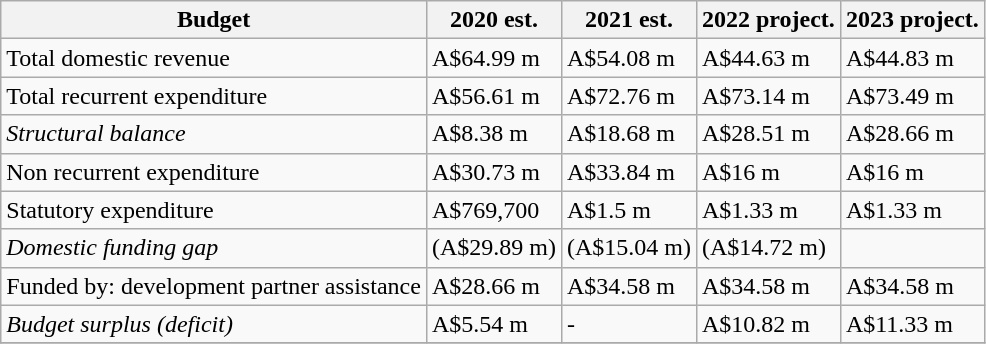<table class="wikitable">
<tr>
<th>Budget</th>
<th>2020 est.</th>
<th>2021 est.</th>
<th>2022 project.</th>
<th>2023 project.</th>
</tr>
<tr>
<td>Total domestic revenue</td>
<td>A$64.99 m</td>
<td>A$54.08 m</td>
<td>A$44.63 m</td>
<td>A$44.83 m</td>
</tr>
<tr>
<td>Total recurrent expenditure</td>
<td>A$56.61 m</td>
<td>A$72.76 m</td>
<td>A$73.14 m</td>
<td>A$73.49 m</td>
</tr>
<tr>
<td><em>Structural balance</em></td>
<td>A$8.38 m</td>
<td>A$18.68 m</td>
<td>A$28.51 m</td>
<td>A$28.66 m</td>
</tr>
<tr>
<td>Non recurrent expenditure</td>
<td>A$30.73 m</td>
<td>A$33.84 m</td>
<td>A$16 m</td>
<td>A$16 m</td>
</tr>
<tr>
<td>Statutory expenditure</td>
<td>A$769,700</td>
<td>A$1.5 m</td>
<td>A$1.33 m</td>
<td>A$1.33 m</td>
</tr>
<tr>
<td><em>Domestic funding gap</em></td>
<td>(A$29.89 m)</td>
<td>(A$15.04 m)</td>
<td>(A$14.72 m)</td>
<td></td>
</tr>
<tr>
<td>Funded by: development partner assistance</td>
<td>A$28.66 m</td>
<td>A$34.58 m</td>
<td>A$34.58 m</td>
<td>A$34.58 m</td>
</tr>
<tr>
<td><em>Budget surplus (deficit)</em></td>
<td>A$5.54 m</td>
<td>-</td>
<td>A$10.82 m</td>
<td>A$11.33 m</td>
</tr>
<tr>
</tr>
</table>
